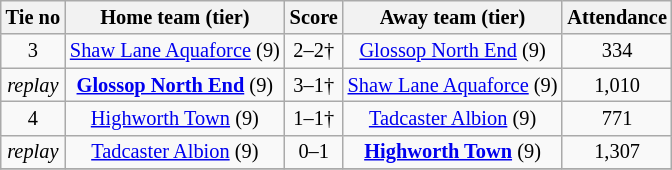<table class="wikitable" style="text-align: center; font-size:85%">
<tr>
<th>Tie no</th>
<th>Home team (tier)</th>
<th>Score</th>
<th>Away team (tier)</th>
<th>Attendance</th>
</tr>
<tr>
<td>3</td>
<td><a href='#'>Shaw Lane Aquaforce</a> (9)</td>
<td>2–2†</td>
<td><a href='#'>Glossop North End</a> (9)</td>
<td>334</td>
</tr>
<tr>
<td><em>replay</em></td>
<td><strong><a href='#'>Glossop North End</a></strong> (9)</td>
<td>3–1†</td>
<td><a href='#'>Shaw Lane Aquaforce</a> (9)</td>
<td>1,010</td>
</tr>
<tr>
<td>4</td>
<td><a href='#'>Highworth Town</a> (9)</td>
<td>1–1†</td>
<td><a href='#'>Tadcaster Albion</a> (9)</td>
<td>771</td>
</tr>
<tr>
<td><em>replay</em></td>
<td><a href='#'>Tadcaster Albion</a> (9)</td>
<td>0–1</td>
<td><strong><a href='#'>Highworth Town</a></strong> (9)</td>
<td>1,307</td>
</tr>
<tr>
</tr>
</table>
